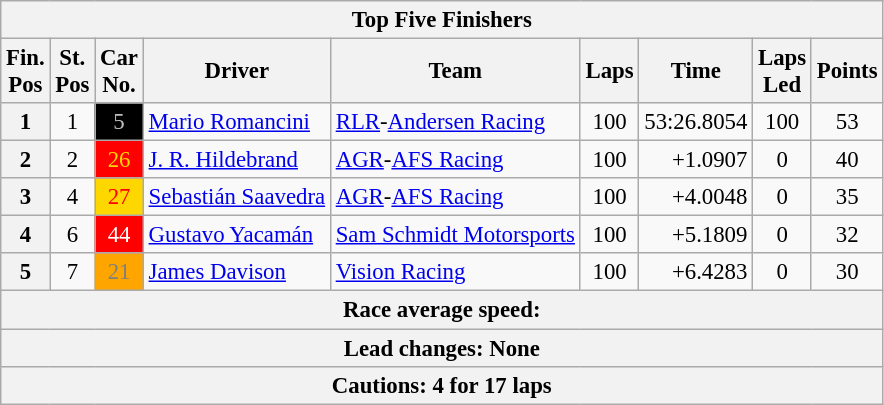<table class="wikitable" style="font-size:95%;">
<tr>
<th colspan=9>Top Five Finishers</th>
</tr>
<tr>
<th>Fin.<br>Pos</th>
<th>St.<br>Pos</th>
<th>Car<br>No.</th>
<th>Driver</th>
<th>Team</th>
<th>Laps</th>
<th>Time</th>
<th>Laps<br>Led</th>
<th>Points</th>
</tr>
<tr>
<th>1</th>
<td align=center>1</td>
<td style="background:black; color:silver;" align=center>5</td>
<td> <a href='#'>Mario Romancini</a></td>
<td><a href='#'>RLR</a>-<a href='#'>Andersen Racing</a></td>
<td align=center>100</td>
<td align=right>53:26.8054</td>
<td align=center>100</td>
<td align=center>53</td>
</tr>
<tr>
<th>2</th>
<td align=center>2</td>
<td style="background:red; color:gold;" align=center>26</td>
<td> <a href='#'>J. R. Hildebrand</a></td>
<td><a href='#'>AGR</a>-<a href='#'>AFS Racing</a></td>
<td align=center>100</td>
<td align=right>+1.0907</td>
<td align=center>0</td>
<td align=center>40</td>
</tr>
<tr>
<th>3</th>
<td align=center>4</td>
<td style="background:gold; color:red;" align=center>27</td>
<td> <a href='#'>Sebastián Saavedra</a></td>
<td><a href='#'>AGR</a>-<a href='#'>AFS Racing</a></td>
<td align=center>100</td>
<td align=right>+4.0048</td>
<td align=center>0</td>
<td align=center>35</td>
</tr>
<tr>
<th>4</th>
<td align=center>6</td>
<td style="background:red; color:white;" align=center>44</td>
<td> <a href='#'>Gustavo Yacamán</a></td>
<td><a href='#'>Sam Schmidt Motorsports</a></td>
<td align=center>100</td>
<td align=right>+5.1809</td>
<td align=center>0</td>
<td align=center>32</td>
</tr>
<tr>
<th>5</th>
<td align=center>7</td>
<td style="background:orange; color:grey;" align=center>21</td>
<td> <a href='#'>James Davison</a></td>
<td><a href='#'>Vision Racing</a></td>
<td align=center>100</td>
<td align=right>+6.4283</td>
<td align=center>0</td>
<td align=center>30</td>
</tr>
<tr>
<th colspan=9>Race average speed: </th>
</tr>
<tr>
<th colspan=9>Lead changes: None</th>
</tr>
<tr>
<th colspan=9>Cautions: 4 for 17 laps</th>
</tr>
</table>
